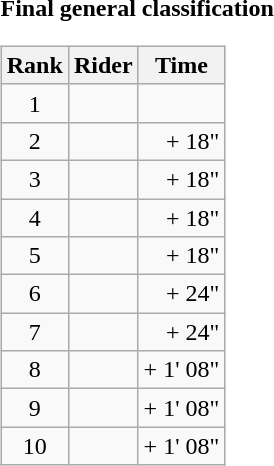<table>
<tr>
<td><strong>Final general classification</strong><br><table class="wikitable">
<tr>
<th scope="col">Rank</th>
<th scope="col">Rider</th>
<th scope="col">Time</th>
</tr>
<tr>
<td style="text-align:center;">1</td>
<td></td>
<td style="text-align:right;"></td>
</tr>
<tr>
<td style="text-align:center;">2</td>
<td></td>
<td style="text-align:right;">+ 18"</td>
</tr>
<tr>
<td style="text-align:center;">3</td>
<td></td>
<td style="text-align:right;">+ 18"</td>
</tr>
<tr>
<td style="text-align:center;">4</td>
<td></td>
<td style="text-align:right;">+ 18"</td>
</tr>
<tr>
<td style="text-align:center;">5</td>
<td></td>
<td style="text-align:right;">+ 18"</td>
</tr>
<tr>
<td style="text-align:center;">6</td>
<td></td>
<td style="text-align:right;">+ 24"</td>
</tr>
<tr>
<td style="text-align:center;">7</td>
<td></td>
<td style="text-align:right;">+ 24"</td>
</tr>
<tr>
<td style="text-align:center;">8</td>
<td></td>
<td style="text-align:right;">+ 1' 08"</td>
</tr>
<tr>
<td style="text-align:center;">9</td>
<td></td>
<td style="text-align:right;">+ 1' 08"</td>
</tr>
<tr>
<td style="text-align:center;">10</td>
<td></td>
<td style="text-align:right;">+ 1' 08"</td>
</tr>
</table>
</td>
</tr>
</table>
